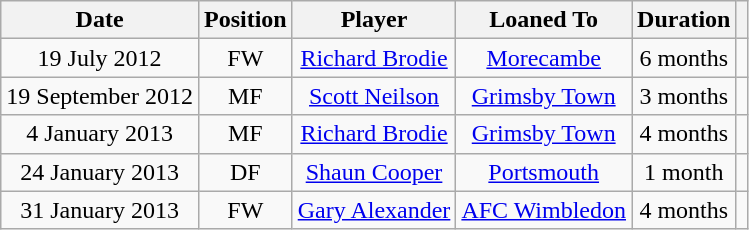<table class="wikitable" style="text-align: center;">
<tr>
<th>Date</th>
<th>Position</th>
<th>Player</th>
<th>Loaned To</th>
<th>Duration</th>
<th></th>
</tr>
<tr>
<td>19 July 2012</td>
<td>FW</td>
<td><a href='#'>Richard Brodie</a></td>
<td><a href='#'>Morecambe</a></td>
<td>6 months</td>
<td></td>
</tr>
<tr>
<td>19 September 2012</td>
<td>MF</td>
<td><a href='#'>Scott Neilson</a></td>
<td><a href='#'>Grimsby Town</a></td>
<td>3 months</td>
<td></td>
</tr>
<tr>
<td>4 January 2013</td>
<td>MF</td>
<td><a href='#'>Richard Brodie</a></td>
<td><a href='#'>Grimsby Town</a></td>
<td>4 months</td>
<td></td>
</tr>
<tr>
<td>24 January 2013</td>
<td>DF</td>
<td><a href='#'>Shaun Cooper</a></td>
<td><a href='#'>Portsmouth</a></td>
<td>1 month</td>
<td></td>
</tr>
<tr>
<td>31 January 2013</td>
<td>FW</td>
<td><a href='#'>Gary Alexander</a></td>
<td><a href='#'>AFC Wimbledon</a></td>
<td>4 months</td>
<td></td>
</tr>
</table>
